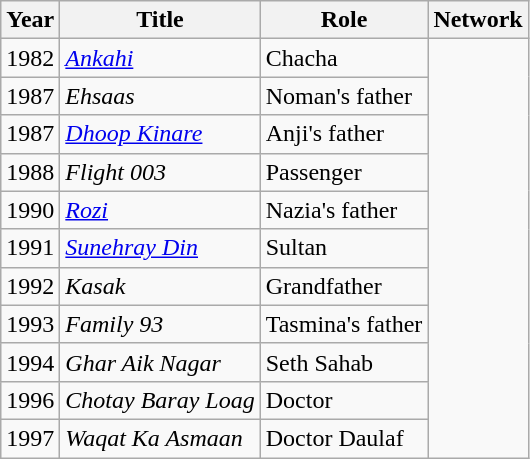<table class="wikitable sortable plainrowheaders">
<tr style="text-align:center;">
<th scope="col">Year</th>
<th scope="col">Title</th>
<th scope="col">Role</th>
<th scope="col">Network</th>
</tr>
<tr>
<td>1982</td>
<td><em><a href='#'>Ankahi</a></em></td>
<td>Chacha</td>
</tr>
<tr>
<td>1987</td>
<td><em>Ehsaas</em></td>
<td>Noman's father</td>
</tr>
<tr>
<td>1987</td>
<td><em><a href='#'>Dhoop Kinare</a></em></td>
<td>Anji's father</td>
</tr>
<tr>
<td>1988</td>
<td><em>Flight 003</em></td>
<td>Passenger</td>
</tr>
<tr>
<td>1990</td>
<td><em><a href='#'>Rozi</a></em></td>
<td>Nazia's father</td>
</tr>
<tr>
<td>1991</td>
<td><em><a href='#'>Sunehray Din</a></em></td>
<td>Sultan</td>
</tr>
<tr>
<td>1992</td>
<td><em>Kasak</em></td>
<td>Grandfather</td>
</tr>
<tr>
<td>1993</td>
<td><em>Family 93</em></td>
<td>Tasmina's father</td>
</tr>
<tr>
<td>1994</td>
<td><em>Ghar Aik Nagar</em></td>
<td>Seth Sahab</td>
</tr>
<tr>
<td>1996</td>
<td><em>Chotay Baray Loag</em></td>
<td>Doctor</td>
</tr>
<tr>
<td>1997</td>
<td><em>Waqat Ka Asmaan</em></td>
<td>Doctor Daulaf</td>
</tr>
</table>
